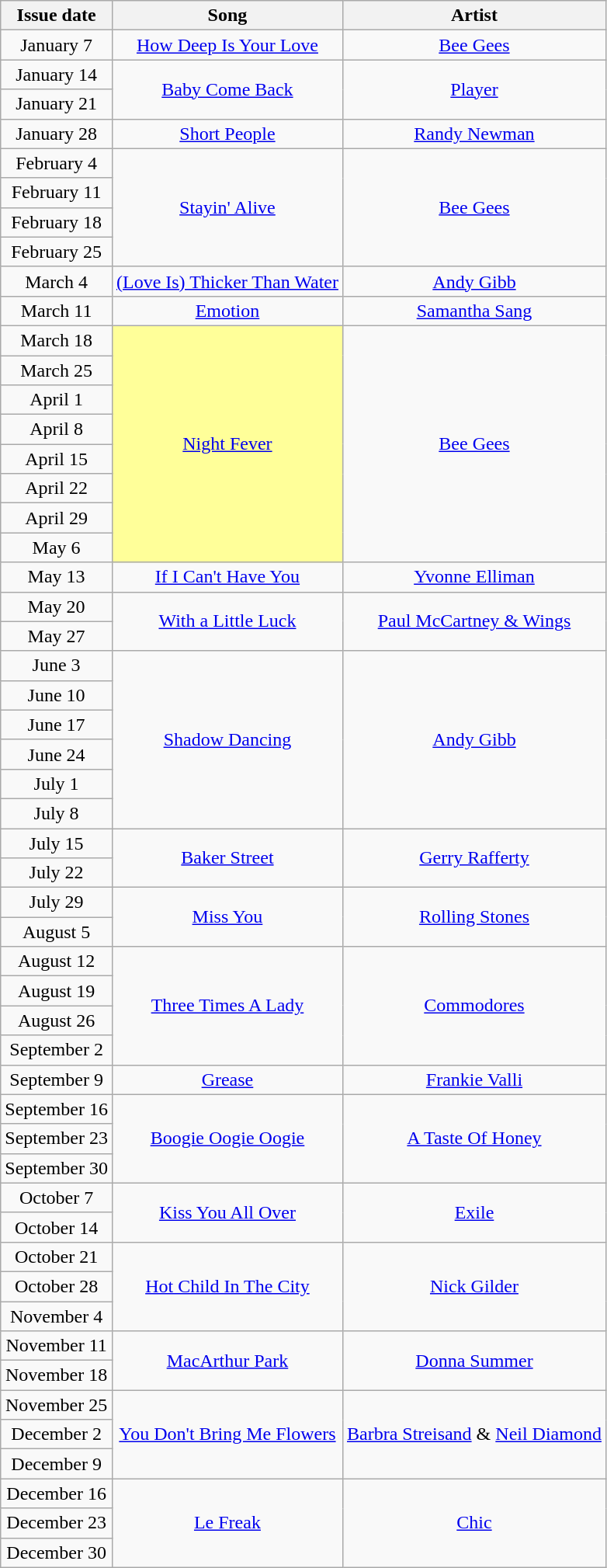<table class="wikitable plainrowheaders" style="text-align: center">
<tr>
<th>Issue date</th>
<th>Song</th>
<th>Artist</th>
</tr>
<tr>
<td>January 7</td>
<td><a href='#'>How Deep Is Your Love</a></td>
<td><a href='#'>Bee Gees</a></td>
</tr>
<tr>
<td>January 14</td>
<td rowspan="2"><a href='#'>Baby Come Back</a></td>
<td rowspan="2"><a href='#'>Player</a></td>
</tr>
<tr>
<td>January 21</td>
</tr>
<tr>
<td>January 28</td>
<td><a href='#'>Short People</a></td>
<td><a href='#'>Randy Newman</a></td>
</tr>
<tr>
<td>February 4</td>
<td rowspan="4"><a href='#'>Stayin' Alive</a></td>
<td rowspan="4"><a href='#'>Bee Gees</a></td>
</tr>
<tr>
<td>February 11</td>
</tr>
<tr>
<td>February 18</td>
</tr>
<tr>
<td>February 25</td>
</tr>
<tr>
<td>March 4</td>
<td><a href='#'>(Love Is) Thicker Than Water</a></td>
<td><a href='#'>Andy Gibb</a></td>
</tr>
<tr>
<td>March 11</td>
<td><a href='#'>Emotion</a></td>
<td><a href='#'>Samantha Sang</a></td>
</tr>
<tr>
<td>March 18</td>
<td rowspan="8" bgcolor=#FFFF99><a href='#'>Night Fever</a></td>
<td rowspan="8"><a href='#'>Bee Gees</a></td>
</tr>
<tr>
<td>March 25</td>
</tr>
<tr>
<td>April 1</td>
</tr>
<tr>
<td>April 8</td>
</tr>
<tr>
<td>April 15</td>
</tr>
<tr>
<td>April 22</td>
</tr>
<tr>
<td>April 29</td>
</tr>
<tr>
<td>May 6</td>
</tr>
<tr>
<td>May 13</td>
<td><a href='#'>If I Can't Have You</a></td>
<td><a href='#'>Yvonne Elliman</a></td>
</tr>
<tr>
<td>May 20</td>
<td rowspan="2"><a href='#'>With a Little Luck</a></td>
<td rowspan="2"><a href='#'>Paul McCartney & Wings</a></td>
</tr>
<tr>
<td>May 27</td>
</tr>
<tr>
<td>June 3</td>
<td rowspan="6"><a href='#'>Shadow Dancing</a></td>
<td rowspan="6"><a href='#'>Andy Gibb</a></td>
</tr>
<tr>
<td>June 10</td>
</tr>
<tr>
<td>June 17</td>
</tr>
<tr>
<td>June 24</td>
</tr>
<tr>
<td>July 1</td>
</tr>
<tr>
<td>July 8</td>
</tr>
<tr>
<td>July 15</td>
<td rowspan="2"><a href='#'>Baker Street</a></td>
<td rowspan="2"><a href='#'>Gerry Rafferty</a></td>
</tr>
<tr>
<td>July 22</td>
</tr>
<tr>
<td>July 29</td>
<td rowspan="2"><a href='#'>Miss You</a></td>
<td rowspan="2"><a href='#'>Rolling Stones</a></td>
</tr>
<tr>
<td>August 5</td>
</tr>
<tr>
<td>August 12</td>
<td rowspan="4"><a href='#'>Three Times A Lady</a></td>
<td rowspan="4"><a href='#'>Commodores</a></td>
</tr>
<tr>
<td>August 19</td>
</tr>
<tr>
<td>August 26</td>
</tr>
<tr>
<td>September 2</td>
</tr>
<tr>
<td>September 9</td>
<td><a href='#'>Grease</a></td>
<td><a href='#'>Frankie Valli</a></td>
</tr>
<tr>
<td>September 16</td>
<td rowspan="3"><a href='#'>Boogie Oogie Oogie</a></td>
<td rowspan="3"><a href='#'>A Taste Of Honey</a></td>
</tr>
<tr>
<td>September 23</td>
</tr>
<tr>
<td>September 30</td>
</tr>
<tr>
<td>October 7</td>
<td rowspan="2"><a href='#'>Kiss You All Over</a></td>
<td rowspan="2"><a href='#'>Exile</a></td>
</tr>
<tr>
<td>October 14</td>
</tr>
<tr>
<td>October 21</td>
<td rowspan="3"><a href='#'>Hot Child In The City</a></td>
<td rowspan="3"><a href='#'>Nick Gilder</a></td>
</tr>
<tr>
<td>October 28</td>
</tr>
<tr>
<td>November 4</td>
</tr>
<tr>
<td>November 11</td>
<td rowspan="2"><a href='#'>MacArthur Park</a></td>
<td rowspan="2"><a href='#'>Donna Summer</a></td>
</tr>
<tr>
<td>November 18</td>
</tr>
<tr>
<td>November 25</td>
<td rowspan="3"><a href='#'>You Don't Bring Me Flowers</a></td>
<td rowspan="3"><a href='#'>Barbra Streisand</a> & <a href='#'>Neil Diamond</a></td>
</tr>
<tr>
<td>December 2</td>
</tr>
<tr>
<td>December 9</td>
</tr>
<tr>
<td>December 16</td>
<td rowspan="3"><a href='#'>Le Freak</a></td>
<td rowspan="3"><a href='#'>Chic</a></td>
</tr>
<tr>
<td>December 23</td>
</tr>
<tr>
<td>December 30</td>
</tr>
</table>
